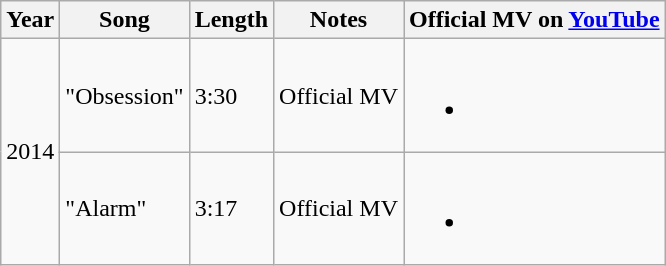<table class="wikitable">
<tr>
<th>Year</th>
<th>Song</th>
<th>Length</th>
<th>Notes</th>
<th>Official MV on <a href='#'>YouTube</a></th>
</tr>
<tr>
<td rowspan="2">2014</td>
<td>"Obsession"</td>
<td>3:30</td>
<td>Official MV</td>
<td><br><ul><li></li></ul></td>
</tr>
<tr>
<td>"Alarm"</td>
<td>3:17</td>
<td>Official MV</td>
<td><br><ul><li></li></ul></td>
</tr>
</table>
